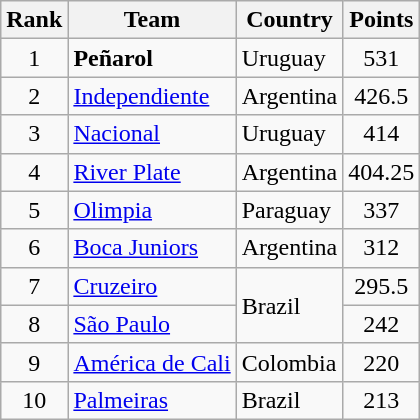<table class="wikitable sortable">
<tr>
<th>Rank</th>
<th>Team</th>
<th>Country</th>
<th>Points</th>
</tr>
<tr>
<td align=center>1</td>
<td><strong>Peñarol</strong></td>
<td>Uruguay</td>
<td align=center>531</td>
</tr>
<tr>
<td align=center>2</td>
<td><a href='#'>Independiente</a></td>
<td>Argentina</td>
<td align=center>426.5</td>
</tr>
<tr>
<td align=center>3</td>
<td><a href='#'>Nacional</a></td>
<td>Uruguay</td>
<td align=center>414</td>
</tr>
<tr>
<td align=center>4</td>
<td><a href='#'>River Plate</a></td>
<td>Argentina</td>
<td align=center>404.25</td>
</tr>
<tr>
<td align=center>5</td>
<td><a href='#'>Olimpia</a></td>
<td>Paraguay</td>
<td align=center>337</td>
</tr>
<tr>
<td align=center>6</td>
<td><a href='#'>Boca Juniors</a></td>
<td>Argentina</td>
<td align=center>312</td>
</tr>
<tr>
<td align=center>7</td>
<td><a href='#'>Cruzeiro</a></td>
<td rowspan="2">Brazil</td>
<td align=center>295.5</td>
</tr>
<tr>
<td align=center>8</td>
<td><a href='#'>São Paulo</a></td>
<td align=center>242</td>
</tr>
<tr>
<td align=center>9</td>
<td><a href='#'>América de Cali</a></td>
<td>Colombia</td>
<td align=center>220</td>
</tr>
<tr>
<td align=center>10</td>
<td><a href='#'>Palmeiras</a></td>
<td>Brazil</td>
<td align=center>213</td>
</tr>
</table>
